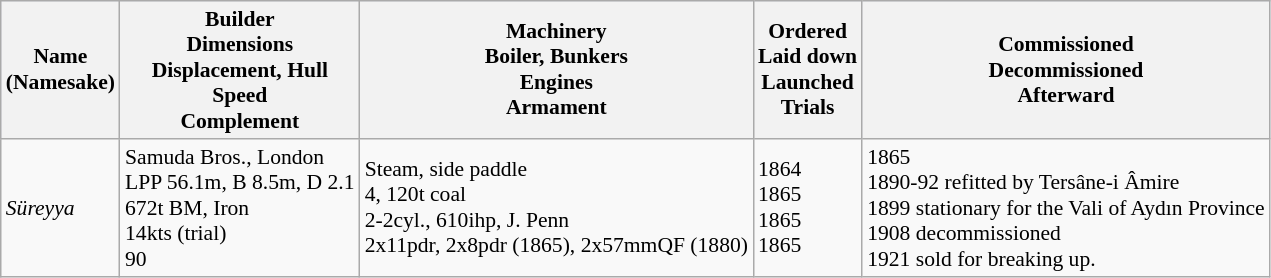<table class="wikitable" style="font-size:90%;">
<tr bgcolor="#e6e9ff">
<th>Name<br>(Namesake)</th>
<th>Builder<br>Dimensions<br>Displacement, Hull<br>Speed<br>Complement</th>
<th>Machinery<br>Boiler, Bunkers<br>Engines<br>Armament</th>
<th>Ordered<br>Laid down<br>Launched<br>Trials</th>
<th>Commissioned<br>Decommissioned<br>Afterward</th>
</tr>
<tr ---->
<td><em>Süreyya</em></td>
<td> Samuda Bros., London<br>LPP 56.1m, B 8.5m, D 2.1<br>672t BM, Iron<br>14kts (trial)<br>90</td>
<td>Steam, side paddle<br>4, 120t coal<br>2-2cyl., 610ihp, J. Penn<br>2x11pdr, 2x8pdr (1865), 2x57mmQF (1880)</td>
<td>1864<br>1865<br>1865<br>1865</td>
<td>1865<br>1890-92 refitted by Tersâne-i Âmire<br>1899 stationary for the Vali of Aydın Province<br>1908 decommissioned<br>1921 sold for breaking up.</td>
</tr>
</table>
